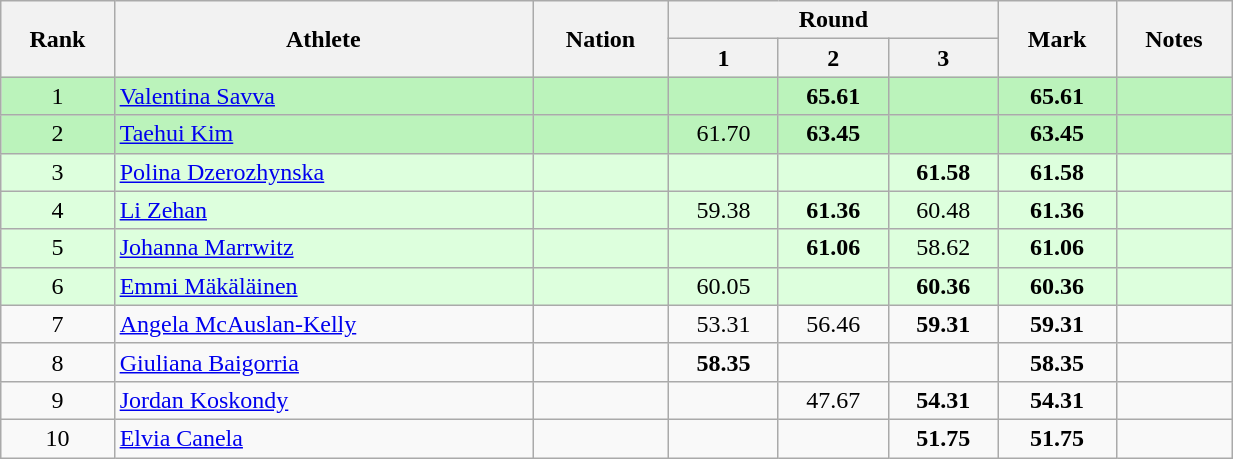<table class="wikitable sortable" style="text-align:center;width: 65%;">
<tr>
<th rowspan=2>Rank</th>
<th rowspan=2>Athlete</th>
<th rowspan=2>Nation</th>
<th colspan=3>Round</th>
<th rowspan=2>Mark</th>
<th rowspan=2>Notes</th>
</tr>
<tr>
<th>1</th>
<th>2</th>
<th>3</th>
</tr>
<tr bgcolor=bbf3bb>
<td>1</td>
<td align=left><a href='#'>Valentina Savva</a></td>
<td align=left></td>
<td></td>
<td><strong>65.61</strong></td>
<td></td>
<td><strong>65.61</strong></td>
<td></td>
</tr>
<tr bgcolor=bbf3bb>
<td>2</td>
<td align=left><a href='#'>Taehui Kim</a></td>
<td align=left></td>
<td>61.70</td>
<td><strong>63.45</strong></td>
<td></td>
<td><strong>63.45</strong></td>
<td></td>
</tr>
<tr bgcolor=ddffdd>
<td>3</td>
<td align=left><a href='#'>Polina Dzerozhynska</a></td>
<td align=left></td>
<td></td>
<td></td>
<td><strong>61.58</strong></td>
<td><strong>61.58</strong></td>
<td></td>
</tr>
<tr bgcolor=ddffdd>
<td>4</td>
<td align=left><a href='#'>Li Zehan</a></td>
<td align=left></td>
<td>59.38</td>
<td><strong>61.36</strong></td>
<td>60.48</td>
<td><strong>61.36</strong></td>
<td></td>
</tr>
<tr bgcolor=ddffdd>
<td>5</td>
<td align=left><a href='#'>Johanna Marrwitz</a></td>
<td align=left></td>
<td></td>
<td><strong>61.06</strong></td>
<td>58.62</td>
<td><strong>61.06</strong></td>
<td></td>
</tr>
<tr bgcolor=ddffdd>
<td>6</td>
<td align=left><a href='#'>Emmi Mäkäläinen</a></td>
<td align=left></td>
<td>60.05</td>
<td></td>
<td><strong>60.36</strong></td>
<td><strong>60.36</strong></td>
<td></td>
</tr>
<tr>
<td>7</td>
<td align=left><a href='#'>Angela McAuslan-Kelly</a></td>
<td align=left></td>
<td>53.31</td>
<td>56.46</td>
<td><strong>59.31</strong></td>
<td><strong>59.31</strong></td>
<td></td>
</tr>
<tr>
<td>8</td>
<td align=left><a href='#'>Giuliana Baigorria</a></td>
<td align=left></td>
<td><strong>58.35</strong></td>
<td></td>
<td></td>
<td><strong>58.35</strong></td>
<td></td>
</tr>
<tr>
<td>9</td>
<td align=left><a href='#'>Jordan Koskondy</a></td>
<td align=left></td>
<td></td>
<td>47.67</td>
<td><strong>54.31</strong></td>
<td><strong>54.31</strong></td>
<td></td>
</tr>
<tr>
<td>10</td>
<td align=left><a href='#'>Elvia Canela</a></td>
<td align=left></td>
<td></td>
<td></td>
<td><strong>51.75</strong></td>
<td><strong>51.75</strong></td>
<td></td>
</tr>
</table>
